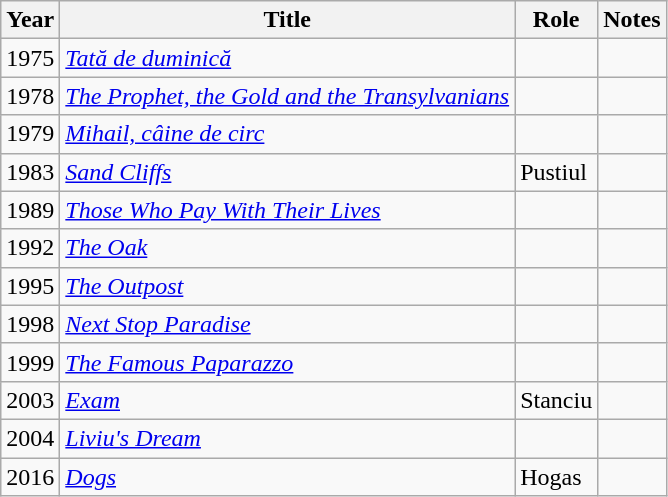<table class="wikitable sortable">
<tr>
<th>Year</th>
<th>Title</th>
<th>Role</th>
<th class="unsortable">Notes</th>
</tr>
<tr>
<td>1975</td>
<td><em><a href='#'>Tată de duminică</a></em></td>
<td></td>
<td></td>
</tr>
<tr>
<td>1978</td>
<td><em><a href='#'>The Prophet, the Gold and the Transylvanians</a></em></td>
<td></td>
<td></td>
</tr>
<tr>
<td>1979</td>
<td><em><a href='#'>Mihail, câine de circ</a></em></td>
<td></td>
<td></td>
</tr>
<tr>
<td>1983</td>
<td><em><a href='#'>Sand Cliffs</a></em></td>
<td>Pustiul</td>
<td></td>
</tr>
<tr>
<td>1989</td>
<td><em><a href='#'>Those Who Pay With Their Lives</a></em></td>
<td></td>
<td></td>
</tr>
<tr>
<td>1992</td>
<td><em><a href='#'>The Oak</a></em></td>
<td></td>
<td></td>
</tr>
<tr>
<td>1995</td>
<td><em><a href='#'>The Outpost</a></em></td>
<td></td>
<td></td>
</tr>
<tr>
<td>1998</td>
<td><em><a href='#'>Next Stop Paradise</a></em></td>
<td></td>
<td></td>
</tr>
<tr>
<td>1999</td>
<td><em><a href='#'>The Famous Paparazzo</a></em></td>
<td></td>
<td></td>
</tr>
<tr>
<td>2003</td>
<td><em><a href='#'>Exam</a></em></td>
<td>Stanciu</td>
<td></td>
</tr>
<tr>
<td>2004</td>
<td><em><a href='#'>Liviu's Dream</a></em></td>
<td></td>
<td></td>
</tr>
<tr>
<td>2016</td>
<td><em><a href='#'>Dogs</a></em></td>
<td>Hogas</td>
<td></td>
</tr>
</table>
